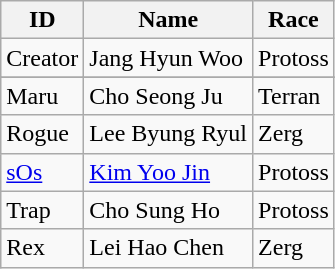<table class="wikitable">
<tr>
<th>ID</th>
<th>Name</th>
<th>Race</th>
</tr>
<tr>
<td> Creator</td>
<td>Jang Hyun Woo</td>
<td>Protoss</td>
</tr>
<tr>
</tr>
<tr>
<td> Maru</td>
<td>Cho Seong Ju</td>
<td>Terran</td>
</tr>
<tr>
<td> Rogue</td>
<td>Lee Byung Ryul</td>
<td>Zerg</td>
</tr>
<tr>
<td> <a href='#'>sOs</a></td>
<td><a href='#'>Kim Yoo Jin</a></td>
<td>Protoss</td>
</tr>
<tr>
<td> Trap</td>
<td>Cho Sung Ho</td>
<td>Protoss</td>
</tr>
<tr>
<td> Rex</td>
<td>Lei Hao Chen</td>
<td>Zerg</td>
</tr>
</table>
